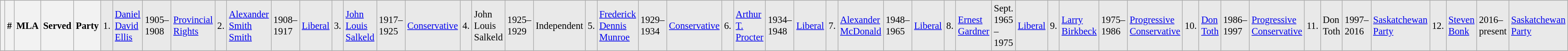<table class="wikitable" style="font-size: 95%; clear:both">
<tr style="background-color:#E9E9E9">
<th></th>
<th style="width: 25px">#</th>
<th style="width: 170px">MLA</th>
<th style="width: 80px">Served</th>
<th style="width: 150px">Party<br></th>
<td>1.</td>
<td><a href='#'>Daniel David Ellis</a></td>
<td>1905–1908</td>
<td><a href='#'>Provincial Rights</a><br></td>
<td>2.</td>
<td><a href='#'>Alexander Smith Smith</a></td>
<td>1908–1917</td>
<td><a href='#'>Liberal</a><br></td>
<td>3.</td>
<td><a href='#'>John Louis Salkeld</a></td>
<td>1917–1925</td>
<td><a href='#'>Conservative</a><br></td>
<td>4.</td>
<td>John Louis Salkeld</td>
<td>1925–1929</td>
<td>Independent<br></td>
<td>5.</td>
<td><a href='#'>Frederick Dennis Munroe</a></td>
<td>1929–1934</td>
<td><a href='#'>Conservative</a><br></td>
<td>6.</td>
<td><a href='#'>Arthur T. Procter</a></td>
<td>1934–1948</td>
<td><a href='#'>Liberal</a><br></td>
<td>7.</td>
<td><a href='#'>Alexander McDonald</a></td>
<td>1948–1965</td>
<td><a href='#'>Liberal</a><br></td>
<td>8.</td>
<td><a href='#'>Ernest Gardner</a></td>
<td>Sept. 1965 – 1975</td>
<td><a href='#'>Liberal</a><br></td>
<td>9.</td>
<td><a href='#'>Larry Birkbeck</a></td>
<td>1975–1986</td>
<td><a href='#'>Progressive Conservative</a><br></td>
<td>10.</td>
<td><a href='#'>Don Toth</a></td>
<td>1986–1997</td>
<td><a href='#'>Progressive Conservative</a><br></td>
<td>11.</td>
<td>Don Toth</td>
<td>1997–2016</td>
<td><a href='#'>Saskatchewan Party</a><br></td>
<td>12.</td>
<td><a href='#'>Steven Bonk</a></td>
<td>2016–present</td>
<td><a href='#'>Saskatchewan Party</a></td>
</tr>
</table>
